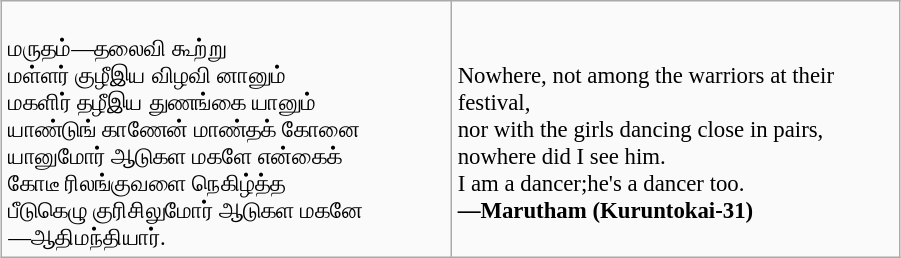<table border="1" align="center" cellpadding=4 cellspacing="0" width="600" style="margin: 0 0 1em 1em; background: #fafafa; border: 1px #aaaaaa solid; border-collapse: collapse; font-size: 95%;">
<tr>
<td style="width:300px"><br>மருதம்—தலைவி கூற்று<br>மள்ளர் குழீஇய விழவி னானும் <br>
மகளிர் தழீஇய துணங்கை யானும் <br>
யாண்டுங் காணேன் மாண்தக் கோனை <br>
யானுமோர் ஆடுகள மகளே என்கைக் <br>
கோடீ ரிலங்குவளை நெகிழ்த்த <br>
பீடுகெழு குரிசிலுமோர் ஆடுகள மகனே<br>—ஆதிமந்தியார்.</td>
<td style="width:300px"><br>Nowhere, not among the warriors at their festival,<br>
nor with the girls dancing close in pairs,<br>
nowhere did I see him.<br>I am a dancer;he's a dancer too.<br><strong>—Marutham (Kuruntokai-31)</strong></td>
</tr>
</table>
